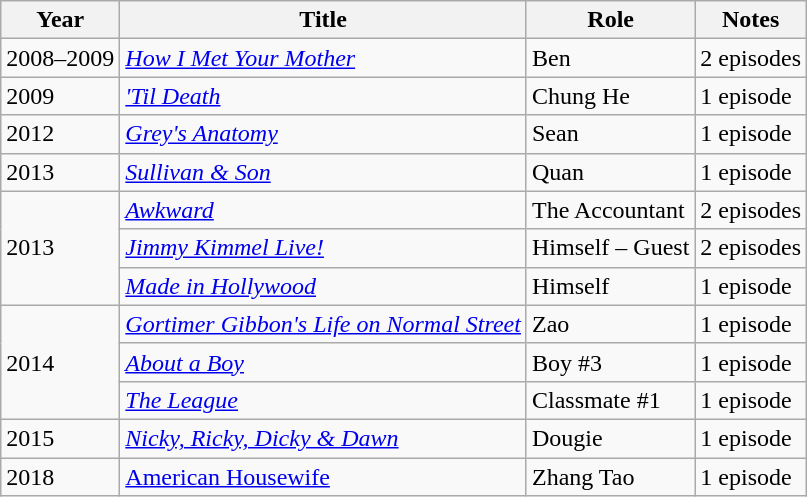<table class="wikitable sortable">
<tr>
<th>Year</th>
<th>Title</th>
<th>Role</th>
<th>Notes</th>
</tr>
<tr>
<td>2008–2009</td>
<td><em><a href='#'>How I Met Your Mother</a></em></td>
<td>Ben</td>
<td>2 episodes</td>
</tr>
<tr>
<td>2009</td>
<td><em><a href='#'>'Til Death</a></em></td>
<td>Chung He</td>
<td>1 episode</td>
</tr>
<tr>
<td>2012</td>
<td><em><a href='#'>Grey's Anatomy</a></em></td>
<td>Sean</td>
<td>1 episode</td>
</tr>
<tr>
<td>2013</td>
<td><em><a href='#'>Sullivan & Son</a></em></td>
<td>Quan</td>
<td>1 episode</td>
</tr>
<tr>
<td rowspan=3>2013</td>
<td><em><a href='#'>Awkward</a></em></td>
<td>The Accountant</td>
<td>2 episodes</td>
</tr>
<tr>
<td><em><a href='#'>Jimmy Kimmel Live!</a></em></td>
<td>Himself – Guest</td>
<td>2 episodes</td>
</tr>
<tr>
<td><em><a href='#'>Made in Hollywood</a></em></td>
<td>Himself</td>
<td>1 episode</td>
</tr>
<tr>
<td rowspan=3>2014</td>
<td><em><a href='#'>Gortimer Gibbon's Life on Normal Street</a></em></td>
<td>Zao</td>
<td>1 episode</td>
</tr>
<tr>
<td><em><a href='#'>About a Boy</a></em></td>
<td>Boy #3</td>
<td>1 episode</td>
</tr>
<tr>
<td><em><a href='#'>The League</a></em></td>
<td>Classmate #1</td>
<td>1 episode</td>
</tr>
<tr>
<td>2015</td>
<td><em><a href='#'>Nicky, Ricky, Dicky & Dawn</a></em></td>
<td>Dougie</td>
<td>1 episode</td>
</tr>
<tr>
<td>2018</td>
<td><a href='#'>American Housewife</a></td>
<td>Zhang Tao</td>
<td>1 episode</td>
</tr>
</table>
